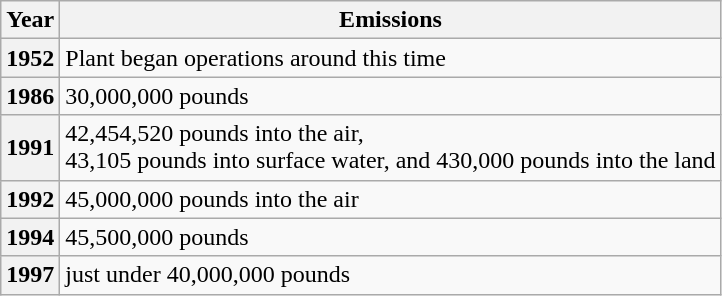<table class="wikitable">
<tr>
<th>Year</th>
<th>Emissions</th>
</tr>
<tr>
<th>1952</th>
<td>Plant began operations around this time</td>
</tr>
<tr>
<th>1986</th>
<td>30,000,000 pounds</td>
</tr>
<tr>
<th>1991</th>
<td>42,454,520 pounds into the air,<br>43,105 pounds into surface water, 
and 430,000 pounds into the land</td>
</tr>
<tr>
<th>1992</th>
<td>45,000,000 pounds into the air</td>
</tr>
<tr>
<th>1994</th>
<td>45,500,000 pounds</td>
</tr>
<tr>
<th>1997</th>
<td>just under 40,000,000 pounds</td>
</tr>
</table>
